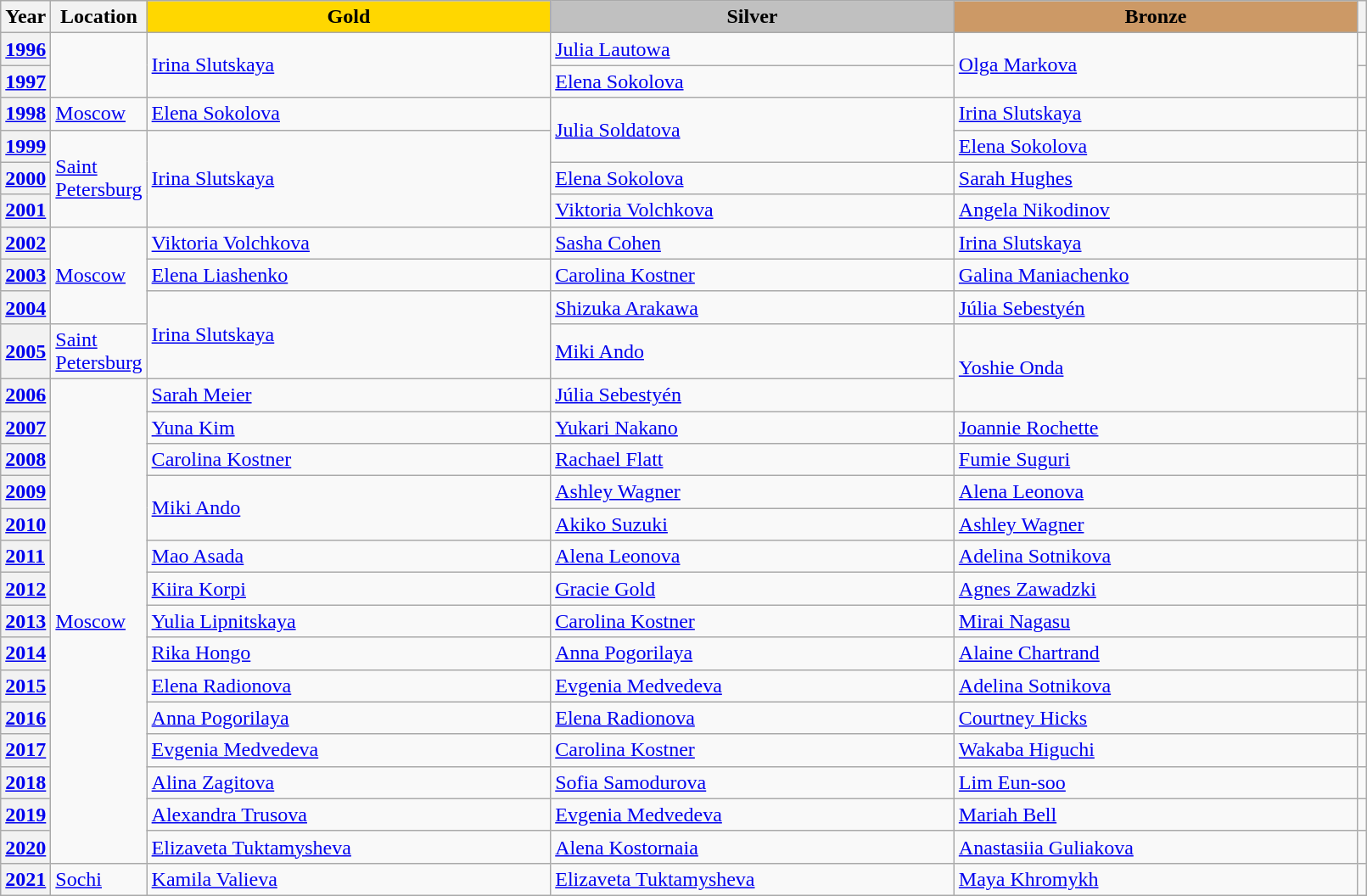<table class="wikitable unsortable" style="text-align:left; width:85%">
<tr>
<th scope="col" style="text-align:center">Year</th>
<th scope="col" style="text-align:center">Location</th>
<td scope="col" style="text-align:center; width:30%; background:gold"><strong>Gold</strong></td>
<td scope="col" style="text-align:center; width:30%; background:silver"><strong>Silver</strong></td>
<td scope="col" style="text-align:center; width:30%; background:#c96"><strong>Bronze</strong></td>
<th scope="col" style="text-align:center"></th>
</tr>
<tr>
<th scope="row" style="text-align:left"><a href='#'>1996</a></th>
<td rowspan="2"></td>
<td rowspan="2"> <a href='#'>Irina Slutskaya</a></td>
<td> <a href='#'>Julia Lautowa</a></td>
<td rowspan="2"> <a href='#'>Olga Markova</a></td>
<td></td>
</tr>
<tr>
<th scope="row" style="text-align:left"><a href='#'>1997</a></th>
<td> <a href='#'>Elena Sokolova</a></td>
<td></td>
</tr>
<tr>
<th scope="row" style="text-align:left"><a href='#'>1998</a></th>
<td><a href='#'>Moscow</a></td>
<td> <a href='#'>Elena Sokolova</a></td>
<td rowspan="2"> <a href='#'>Julia Soldatova</a></td>
<td> <a href='#'>Irina Slutskaya</a></td>
<td></td>
</tr>
<tr>
<th scope="row" style="text-align:left"><a href='#'>1999</a></th>
<td rowspan="3"><a href='#'>Saint Petersburg</a></td>
<td rowspan="3"> <a href='#'>Irina Slutskaya</a></td>
<td> <a href='#'>Elena Sokolova</a></td>
<td></td>
</tr>
<tr>
<th scope="row" style="text-align:left"><a href='#'>2000</a></th>
<td> <a href='#'>Elena Sokolova</a></td>
<td> <a href='#'>Sarah Hughes</a></td>
<td></td>
</tr>
<tr>
<th scope="row" style="text-align:left"><a href='#'>2001</a></th>
<td> <a href='#'>Viktoria Volchkova</a></td>
<td> <a href='#'>Angela Nikodinov</a></td>
<td></td>
</tr>
<tr>
<th scope="row" style="text-align:left"><a href='#'>2002</a></th>
<td rowspan="3"><a href='#'>Moscow</a></td>
<td> <a href='#'>Viktoria Volchkova</a></td>
<td> <a href='#'>Sasha Cohen</a></td>
<td> <a href='#'>Irina Slutskaya</a></td>
<td></td>
</tr>
<tr>
<th scope="row" style="text-align:left"><a href='#'>2003</a></th>
<td> <a href='#'>Elena Liashenko</a></td>
<td> <a href='#'>Carolina Kostner</a></td>
<td> <a href='#'>Galina Maniachenko</a></td>
<td></td>
</tr>
<tr>
<th scope="row" style="text-align:left"><a href='#'>2004</a></th>
<td rowspan="2"> <a href='#'>Irina Slutskaya</a></td>
<td> <a href='#'>Shizuka Arakawa</a></td>
<td> <a href='#'>Júlia Sebestyén</a></td>
<td></td>
</tr>
<tr>
<th scope="row" style="text-align:left"><a href='#'>2005</a></th>
<td><a href='#'>Saint Petersburg</a></td>
<td> <a href='#'>Miki Ando</a></td>
<td rowspan="2"> <a href='#'>Yoshie Onda</a></td>
<td></td>
</tr>
<tr>
<th scope="row" style="text-align:left"><a href='#'>2006</a></th>
<td rowspan="15"><a href='#'>Moscow</a></td>
<td> <a href='#'>Sarah Meier</a></td>
<td> <a href='#'>Júlia Sebestyén</a></td>
<td></td>
</tr>
<tr>
<th scope="row" style="text-align:left"><a href='#'>2007</a></th>
<td> <a href='#'>Yuna Kim</a></td>
<td> <a href='#'>Yukari Nakano</a></td>
<td> <a href='#'>Joannie Rochette</a></td>
<td></td>
</tr>
<tr>
<th scope="row" style="text-align:left"><a href='#'>2008</a></th>
<td> <a href='#'>Carolina Kostner</a></td>
<td> <a href='#'>Rachael Flatt</a></td>
<td> <a href='#'>Fumie Suguri</a></td>
<td></td>
</tr>
<tr>
<th scope="row" style="text-align:left"><a href='#'>2009</a></th>
<td rowspan="2"> <a href='#'>Miki Ando</a></td>
<td> <a href='#'>Ashley Wagner</a></td>
<td> <a href='#'>Alena Leonova</a></td>
<td></td>
</tr>
<tr>
<th scope="row" style="text-align:left"><a href='#'>2010</a></th>
<td> <a href='#'>Akiko Suzuki</a></td>
<td> <a href='#'>Ashley Wagner</a></td>
<td></td>
</tr>
<tr>
<th scope="row" style="text-align:left"><a href='#'>2011</a></th>
<td> <a href='#'>Mao Asada</a></td>
<td> <a href='#'>Alena Leonova</a></td>
<td> <a href='#'>Adelina Sotnikova</a></td>
<td></td>
</tr>
<tr>
<th scope="row" style="text-align:left"><a href='#'>2012</a></th>
<td> <a href='#'>Kiira Korpi</a></td>
<td> <a href='#'>Gracie Gold</a></td>
<td> <a href='#'>Agnes Zawadzki</a></td>
<td></td>
</tr>
<tr>
<th scope="row" style="text-align:left"><a href='#'>2013</a></th>
<td> <a href='#'>Yulia Lipnitskaya</a></td>
<td> <a href='#'>Carolina Kostner</a></td>
<td> <a href='#'>Mirai Nagasu</a></td>
<td></td>
</tr>
<tr>
<th scope="row" style="text-align:left"><a href='#'>2014</a></th>
<td> <a href='#'>Rika Hongo</a></td>
<td> <a href='#'>Anna Pogorilaya</a></td>
<td> <a href='#'>Alaine Chartrand</a></td>
<td></td>
</tr>
<tr>
<th scope="row" style="text-align:left"><a href='#'>2015</a></th>
<td> <a href='#'>Elena Radionova</a></td>
<td> <a href='#'>Evgenia Medvedeva</a></td>
<td> <a href='#'>Adelina Sotnikova</a></td>
<td></td>
</tr>
<tr>
<th scope="row" style="text-align:left"><a href='#'>2016</a></th>
<td> <a href='#'>Anna Pogorilaya</a></td>
<td> <a href='#'>Elena Radionova</a></td>
<td> <a href='#'>Courtney Hicks</a></td>
<td></td>
</tr>
<tr>
<th scope="row" style="text-align:left"><a href='#'>2017</a></th>
<td> <a href='#'>Evgenia Medvedeva</a></td>
<td> <a href='#'>Carolina Kostner</a></td>
<td> <a href='#'>Wakaba Higuchi</a></td>
<td></td>
</tr>
<tr>
<th scope="row" style="text-align:left"><a href='#'>2018</a></th>
<td> <a href='#'>Alina Zagitova</a></td>
<td> <a href='#'>Sofia Samodurova</a></td>
<td> <a href='#'>Lim Eun-soo</a></td>
<td></td>
</tr>
<tr>
<th scope="row" style="text-align:left"><a href='#'>2019</a></th>
<td> <a href='#'>Alexandra Trusova</a></td>
<td> <a href='#'>Evgenia Medvedeva</a></td>
<td> <a href='#'>Mariah Bell</a></td>
<td></td>
</tr>
<tr>
<th scope="row" style="text-align:left"><a href='#'>2020</a></th>
<td> <a href='#'>Elizaveta Tuktamysheva</a></td>
<td> <a href='#'>Alena Kostornaia</a></td>
<td> <a href='#'>Anastasiia Guliakova</a></td>
<td></td>
</tr>
<tr>
<th scope="row" style="text-align:left"><a href='#'>2021</a></th>
<td><a href='#'>Sochi</a></td>
<td> <a href='#'>Kamila Valieva</a></td>
<td> <a href='#'>Elizaveta Tuktamysheva</a></td>
<td> <a href='#'>Maya Khromykh</a></td>
<td></td>
</tr>
</table>
